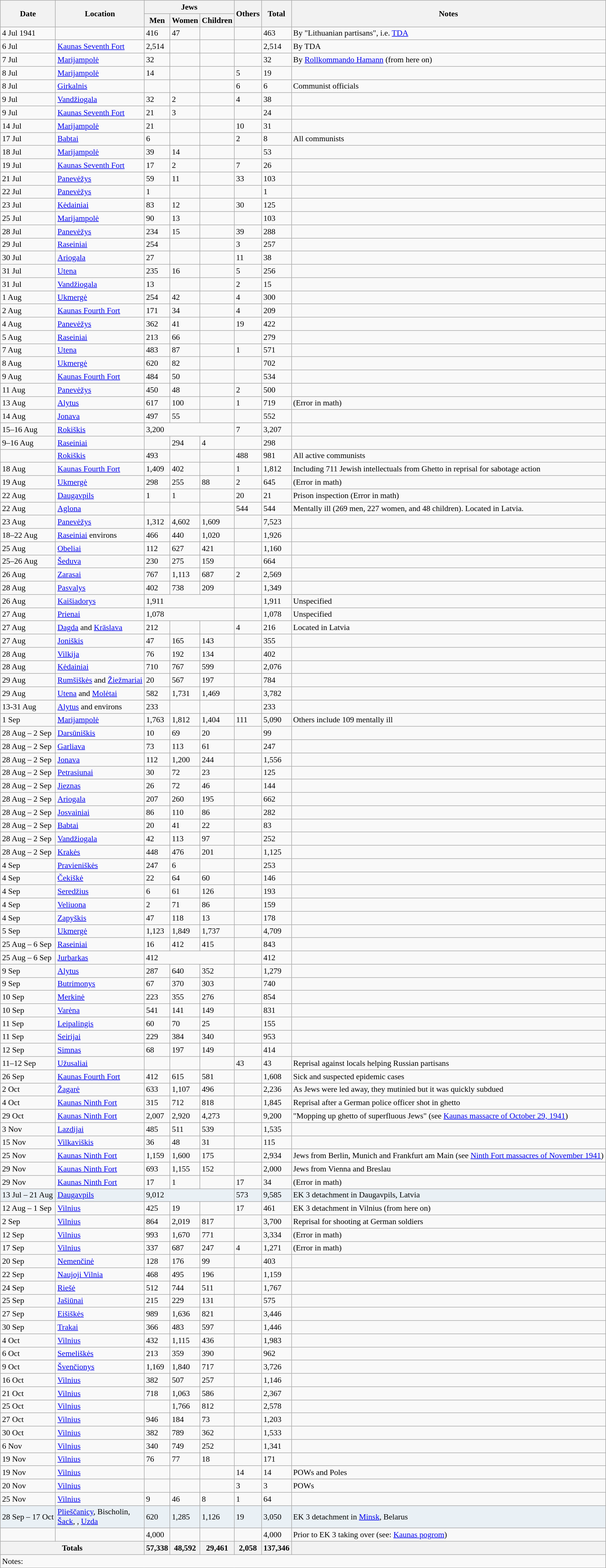<table class="wikitable sortable" style="font-size:90%;">
<tr>
<th rowspan=2>Date</th>
<th rowspan=2>Location</th>
<th colspan=3>Jews</th>
<th rowspan=2>Others</th>
<th rowspan=2>Total</th>
<th rowspan=2>Notes</th>
</tr>
<tr>
<th>Men</th>
<th>Women</th>
<th>Children</th>
</tr>
<tr>
<td>4 Jul 1941</td>
<td></td>
<td>416</td>
<td>47</td>
<td></td>
<td></td>
<td>463</td>
<td>By "Lithuanian partisans", i.e. <a href='#'>TDA</a></td>
</tr>
<tr>
<td>6 Jul</td>
<td><a href='#'>Kaunas Seventh Fort</a></td>
<td>2,514</td>
<td></td>
<td></td>
<td></td>
<td>2,514</td>
<td>By TDA</td>
</tr>
<tr>
<td>7 Jul</td>
<td><a href='#'>Marijampolė</a></td>
<td>32</td>
<td></td>
<td></td>
<td></td>
<td>32</td>
<td>By <a href='#'>Rollkommando Hamann</a> (from here on)</td>
</tr>
<tr>
<td>8 Jul</td>
<td><a href='#'>Marijampolė</a></td>
<td>14</td>
<td></td>
<td></td>
<td>5</td>
<td>19</td>
<td></td>
</tr>
<tr>
<td>8 Jul</td>
<td><a href='#'>Girkalnis</a></td>
<td></td>
<td></td>
<td></td>
<td>6</td>
<td>6</td>
<td>Communist officials</td>
</tr>
<tr>
<td>9 Jul</td>
<td><a href='#'>Vandžiogala</a></td>
<td>32</td>
<td>2</td>
<td></td>
<td>4</td>
<td>38</td>
<td></td>
</tr>
<tr>
<td>9 Jul</td>
<td><a href='#'>Kaunas Seventh Fort</a></td>
<td>21</td>
<td>3</td>
<td></td>
<td></td>
<td>24</td>
<td></td>
</tr>
<tr>
<td>14 Jul</td>
<td><a href='#'>Marijampolė</a></td>
<td>21</td>
<td></td>
<td></td>
<td>10</td>
<td>31</td>
<td></td>
</tr>
<tr>
<td>17 Jul</td>
<td><a href='#'>Babtai</a></td>
<td>6</td>
<td></td>
<td></td>
<td>2</td>
<td>8</td>
<td>All communists</td>
</tr>
<tr>
<td>18 Jul</td>
<td><a href='#'>Marijampolė</a></td>
<td>39</td>
<td>14</td>
<td></td>
<td></td>
<td>53</td>
<td></td>
</tr>
<tr>
<td>19 Jul</td>
<td><a href='#'>Kaunas Seventh Fort</a></td>
<td>17</td>
<td>2</td>
<td></td>
<td>7</td>
<td>26</td>
<td></td>
</tr>
<tr>
<td>21 Jul</td>
<td><a href='#'>Panevėžys</a></td>
<td>59</td>
<td>11</td>
<td></td>
<td>33</td>
<td>103</td>
<td></td>
</tr>
<tr>
<td>22 Jul</td>
<td><a href='#'>Panevėžys</a></td>
<td>1</td>
<td></td>
<td></td>
<td></td>
<td>1</td>
<td></td>
</tr>
<tr>
<td>23 Jul</td>
<td><a href='#'>Kėdainiai</a></td>
<td>83</td>
<td>12</td>
<td></td>
<td>30</td>
<td>125</td>
<td></td>
</tr>
<tr>
<td>25 Jul</td>
<td><a href='#'>Marijampolė</a></td>
<td>90</td>
<td>13</td>
<td></td>
<td></td>
<td>103</td>
<td></td>
</tr>
<tr>
<td>28 Jul</td>
<td><a href='#'>Panevėžys</a></td>
<td>234</td>
<td>15</td>
<td></td>
<td>39</td>
<td>288</td>
<td></td>
</tr>
<tr>
<td>29 Jul</td>
<td><a href='#'>Raseiniai</a></td>
<td>254</td>
<td></td>
<td></td>
<td>3</td>
<td>257</td>
<td></td>
</tr>
<tr>
<td>30 Jul</td>
<td><a href='#'>Ariogala</a></td>
<td>27</td>
<td></td>
<td></td>
<td>11</td>
<td>38</td>
<td></td>
</tr>
<tr>
<td>31 Jul</td>
<td><a href='#'>Utena</a></td>
<td>235</td>
<td>16</td>
<td></td>
<td>5</td>
<td>256</td>
<td></td>
</tr>
<tr>
<td>31 Jul</td>
<td><a href='#'>Vandžiogala</a></td>
<td>13</td>
<td></td>
<td></td>
<td>2</td>
<td>15</td>
<td></td>
</tr>
<tr>
<td>1 Aug</td>
<td><a href='#'>Ukmergė</a></td>
<td>254</td>
<td>42</td>
<td></td>
<td>4</td>
<td>300</td>
<td></td>
</tr>
<tr>
<td>2 Aug</td>
<td><a href='#'>Kaunas Fourth Fort</a></td>
<td>171</td>
<td>34</td>
<td></td>
<td>4</td>
<td>209</td>
<td></td>
</tr>
<tr>
<td>4 Aug</td>
<td><a href='#'>Panevėžys</a></td>
<td>362</td>
<td>41</td>
<td></td>
<td>19</td>
<td>422</td>
<td></td>
</tr>
<tr>
<td>5 Aug</td>
<td><a href='#'>Raseiniai</a></td>
<td>213</td>
<td>66</td>
<td></td>
<td></td>
<td>279</td>
<td></td>
</tr>
<tr>
<td>7 Aug</td>
<td><a href='#'>Utena</a></td>
<td>483</td>
<td>87</td>
<td></td>
<td>1</td>
<td>571</td>
<td></td>
</tr>
<tr>
<td>8 Aug</td>
<td><a href='#'>Ukmergė</a></td>
<td>620</td>
<td>82</td>
<td></td>
<td></td>
<td>702</td>
<td></td>
</tr>
<tr>
<td>9 Aug</td>
<td><a href='#'>Kaunas Fourth Fort</a></td>
<td>484</td>
<td>50</td>
<td></td>
<td></td>
<td>534</td>
<td></td>
</tr>
<tr>
<td>11 Aug</td>
<td><a href='#'>Panevėžys</a></td>
<td>450</td>
<td>48</td>
<td></td>
<td>2</td>
<td>500</td>
<td></td>
</tr>
<tr>
<td>13 Aug</td>
<td><a href='#'>Alytus</a></td>
<td>617</td>
<td>100</td>
<td></td>
<td>1</td>
<td>719</td>
<td>(Error in math)</td>
</tr>
<tr>
<td>14 Aug</td>
<td><a href='#'>Jonava</a></td>
<td>497</td>
<td>55</td>
<td></td>
<td></td>
<td>552</td>
<td></td>
</tr>
<tr>
<td>15–16 Aug</td>
<td><a href='#'>Rokiškis</a></td>
<td colspan=3>3,200</td>
<td>7</td>
<td>3,207</td>
<td></td>
</tr>
<tr>
<td>9–16 Aug</td>
<td><a href='#'>Raseiniai</a></td>
<td></td>
<td>294</td>
<td>4</td>
<td></td>
<td>298</td>
<td></td>
</tr>
<tr>
<td></td>
<td><a href='#'>Rokiškis</a></td>
<td>493</td>
<td></td>
<td></td>
<td>488</td>
<td>981</td>
<td>All active communists</td>
</tr>
<tr>
<td>18 Aug</td>
<td><a href='#'>Kaunas Fourth Fort</a></td>
<td>1,409</td>
<td>402</td>
<td></td>
<td>1</td>
<td>1,812</td>
<td>Including 711 Jewish intellectuals from Ghetto in reprisal for sabotage action</td>
</tr>
<tr>
<td>19 Aug</td>
<td><a href='#'>Ukmergė</a></td>
<td>298</td>
<td>255</td>
<td>88</td>
<td>2</td>
<td>645</td>
<td>(Error in math)</td>
</tr>
<tr>
<td>22 Aug</td>
<td><a href='#'>Daugavpils</a></td>
<td>1</td>
<td>1</td>
<td></td>
<td>20</td>
<td>21</td>
<td>Prison inspection (Error in math)</td>
</tr>
<tr>
<td>22 Aug</td>
<td><a href='#'>Aglona</a></td>
<td></td>
<td></td>
<td></td>
<td>544</td>
<td>544</td>
<td>Mentally ill (269 men, 227 women, and 48 children). Located in Latvia.</td>
</tr>
<tr>
<td>23 Aug</td>
<td><a href='#'>Panevėžys</a></td>
<td>1,312</td>
<td>4,602</td>
<td>1,609</td>
<td></td>
<td>7,523</td>
<td></td>
</tr>
<tr>
<td>18–22 Aug</td>
<td><a href='#'>Raseiniai</a> environs</td>
<td>466</td>
<td>440</td>
<td>1,020</td>
<td></td>
<td>1,926</td>
<td></td>
</tr>
<tr>
<td>25 Aug</td>
<td><a href='#'>Obeliai</a></td>
<td>112</td>
<td>627</td>
<td>421</td>
<td></td>
<td>1,160</td>
<td></td>
</tr>
<tr>
<td>25–26 Aug</td>
<td><a href='#'>Šeduva</a></td>
<td>230</td>
<td>275</td>
<td>159</td>
<td></td>
<td>664</td>
<td></td>
</tr>
<tr>
<td>26 Aug</td>
<td><a href='#'>Zarasai</a></td>
<td>767</td>
<td>1,113</td>
<td>687</td>
<td>2</td>
<td>2,569</td>
<td></td>
</tr>
<tr>
<td>28 Aug</td>
<td><a href='#'>Pasvalys</a></td>
<td>402</td>
<td>738</td>
<td>209</td>
<td></td>
<td>1,349</td>
<td></td>
</tr>
<tr>
<td>26 Aug</td>
<td><a href='#'>Kaišiadorys</a></td>
<td colspan="3">1,911</td>
<td></td>
<td>1,911</td>
<td>Unspecified</td>
</tr>
<tr>
<td>27 Aug</td>
<td><a href='#'>Prienai</a></td>
<td colspan="3">1,078</td>
<td></td>
<td>1,078</td>
<td>Unspecified</td>
</tr>
<tr>
<td>27 Aug</td>
<td><a href='#'>Dagda</a> and <a href='#'>Krāslava</a></td>
<td>212</td>
<td></td>
<td></td>
<td>4</td>
<td>216</td>
<td>Located in Latvia</td>
</tr>
<tr>
<td>27 Aug</td>
<td><a href='#'>Joniškis</a></td>
<td>47</td>
<td>165</td>
<td>143</td>
<td></td>
<td>355</td>
<td></td>
</tr>
<tr>
<td>28 Aug</td>
<td><a href='#'>Vilkija</a></td>
<td>76</td>
<td>192</td>
<td>134</td>
<td></td>
<td>402</td>
<td></td>
</tr>
<tr>
<td>28 Aug</td>
<td><a href='#'>Kėdainiai</a></td>
<td>710</td>
<td>767</td>
<td>599</td>
<td></td>
<td>2,076</td>
<td></td>
</tr>
<tr>
<td>29 Aug</td>
<td><a href='#'>Rumšiškės</a> and <a href='#'>Žiežmariai</a></td>
<td>20</td>
<td>567</td>
<td>197</td>
<td></td>
<td>784</td>
<td></td>
</tr>
<tr>
<td>29 Aug</td>
<td><a href='#'>Utena</a> and <a href='#'>Molėtai</a></td>
<td>582</td>
<td>1,731</td>
<td>1,469</td>
<td></td>
<td>3,782</td>
<td></td>
</tr>
<tr>
<td>13-31 Aug</td>
<td><a href='#'>Alytus</a> and environs</td>
<td>233</td>
<td></td>
<td></td>
<td></td>
<td>233</td>
<td></td>
</tr>
<tr>
<td>1 Sep</td>
<td><a href='#'>Marijampolė</a></td>
<td>1,763</td>
<td>1,812</td>
<td>1,404</td>
<td>111</td>
<td>5,090</td>
<td>Others include 109 mentally ill</td>
</tr>
<tr>
<td>28 Aug – 2 Sep</td>
<td><a href='#'>Darsūniškis</a></td>
<td>10</td>
<td>69</td>
<td>20</td>
<td></td>
<td>99</td>
<td></td>
</tr>
<tr>
<td>28 Aug – 2 Sep</td>
<td><a href='#'>Garliava</a></td>
<td>73</td>
<td>113</td>
<td>61</td>
<td></td>
<td>247</td>
<td></td>
</tr>
<tr>
<td>28 Aug – 2 Sep</td>
<td><a href='#'>Jonava</a></td>
<td>112</td>
<td>1,200</td>
<td>244</td>
<td></td>
<td>1,556</td>
<td></td>
</tr>
<tr>
<td>28 Aug – 2 Sep</td>
<td><a href='#'>Petrasiunai</a></td>
<td>30</td>
<td>72</td>
<td>23</td>
<td></td>
<td>125</td>
<td></td>
</tr>
<tr>
<td>28 Aug – 2 Sep</td>
<td><a href='#'>Jieznas</a></td>
<td>26</td>
<td>72</td>
<td>46</td>
<td></td>
<td>144</td>
<td></td>
</tr>
<tr>
<td>28 Aug – 2 Sep</td>
<td><a href='#'>Ariogala</a></td>
<td>207</td>
<td>260</td>
<td>195</td>
<td></td>
<td>662</td>
<td></td>
</tr>
<tr>
<td>28 Aug – 2 Sep</td>
<td><a href='#'>Josvainiai</a></td>
<td>86</td>
<td>110</td>
<td>86</td>
<td></td>
<td>282</td>
<td></td>
</tr>
<tr>
<td>28 Aug – 2 Sep</td>
<td><a href='#'>Babtai</a></td>
<td>20</td>
<td>41</td>
<td>22</td>
<td></td>
<td>83</td>
<td></td>
</tr>
<tr>
<td>28 Aug – 2 Sep</td>
<td><a href='#'>Vandžiogala</a></td>
<td>42</td>
<td>113</td>
<td>97</td>
<td></td>
<td>252</td>
<td></td>
</tr>
<tr>
<td>28 Aug – 2 Sep</td>
<td><a href='#'>Krakės</a></td>
<td>448</td>
<td>476</td>
<td>201</td>
<td></td>
<td>1,125</td>
<td></td>
</tr>
<tr>
<td>4 Sep</td>
<td><a href='#'>Pravieniškės</a></td>
<td>247</td>
<td>6</td>
<td></td>
<td></td>
<td>253</td>
<td></td>
</tr>
<tr>
<td>4 Sep</td>
<td><a href='#'>Čekiškė</a></td>
<td>22</td>
<td>64</td>
<td>60</td>
<td></td>
<td>146</td>
<td></td>
</tr>
<tr>
<td>4 Sep</td>
<td><a href='#'>Seredžius</a></td>
<td>6</td>
<td>61</td>
<td>126</td>
<td></td>
<td>193</td>
<td></td>
</tr>
<tr>
<td>4 Sep</td>
<td><a href='#'>Veliuona</a></td>
<td>2</td>
<td>71</td>
<td>86</td>
<td></td>
<td>159</td>
<td></td>
</tr>
<tr>
<td>4 Sep</td>
<td><a href='#'>Zapyškis</a></td>
<td>47</td>
<td>118</td>
<td>13</td>
<td></td>
<td>178</td>
<td></td>
</tr>
<tr>
<td>5 Sep</td>
<td><a href='#'>Ukmergė</a></td>
<td>1,123</td>
<td>1,849</td>
<td>1,737</td>
<td></td>
<td>4,709</td>
<td></td>
</tr>
<tr>
<td>25 Aug – 6 Sep</td>
<td><a href='#'>Raseiniai</a></td>
<td>16</td>
<td>412</td>
<td>415</td>
<td></td>
<td>843</td>
<td></td>
</tr>
<tr>
<td>25 Aug – 6 Sep</td>
<td><a href='#'>Jurbarkas</a></td>
<td colspan="3">412</td>
<td></td>
<td>412</td>
<td></td>
</tr>
<tr>
<td>9 Sep</td>
<td><a href='#'>Alytus</a></td>
<td>287</td>
<td>640</td>
<td>352</td>
<td></td>
<td>1,279</td>
<td></td>
</tr>
<tr>
<td>9 Sep</td>
<td><a href='#'>Butrimonys</a></td>
<td>67</td>
<td>370</td>
<td>303</td>
<td></td>
<td>740</td>
<td></td>
</tr>
<tr>
<td>10 Sep</td>
<td><a href='#'>Merkinė</a></td>
<td>223</td>
<td>355</td>
<td>276</td>
<td></td>
<td>854</td>
<td></td>
</tr>
<tr>
<td>10 Sep</td>
<td><a href='#'>Varėna</a></td>
<td>541</td>
<td>141</td>
<td>149</td>
<td></td>
<td>831</td>
<td></td>
</tr>
<tr>
<td>11 Sep</td>
<td><a href='#'>Leipalingis</a></td>
<td>60</td>
<td>70</td>
<td>25</td>
<td></td>
<td>155</td>
<td></td>
</tr>
<tr>
<td>11 Sep</td>
<td><a href='#'>Seirijai</a></td>
<td>229</td>
<td>384</td>
<td>340</td>
<td></td>
<td>953</td>
<td></td>
</tr>
<tr>
<td>12 Sep</td>
<td><a href='#'>Simnas</a></td>
<td>68</td>
<td>197</td>
<td>149</td>
<td></td>
<td>414</td>
<td></td>
</tr>
<tr>
<td>11–12 Sep</td>
<td><a href='#'>Užusaliai</a></td>
<td></td>
<td></td>
<td></td>
<td>43</td>
<td>43</td>
<td>Reprisal against locals helping Russian partisans</td>
</tr>
<tr>
<td>26 Sep</td>
<td><a href='#'>Kaunas Fourth Fort</a></td>
<td>412</td>
<td>615</td>
<td>581</td>
<td></td>
<td>1,608</td>
<td>Sick and suspected epidemic cases</td>
</tr>
<tr>
<td>2 Oct</td>
<td><a href='#'>Žagarė</a></td>
<td>633</td>
<td>1,107</td>
<td>496</td>
<td></td>
<td>2,236</td>
<td>As Jews were led away, they mutinied but it was quickly subdued</td>
</tr>
<tr>
<td>4 Oct</td>
<td><a href='#'>Kaunas Ninth Fort</a></td>
<td>315</td>
<td>712</td>
<td>818</td>
<td></td>
<td>1,845</td>
<td>Reprisal after a German police officer shot in ghetto</td>
</tr>
<tr>
<td>29 Oct</td>
<td><a href='#'>Kaunas Ninth Fort</a></td>
<td>2,007</td>
<td>2,920</td>
<td>4,273</td>
<td></td>
<td>9,200</td>
<td>"Mopping up ghetto of superfluous Jews" (see <a href='#'>Kaunas massacre of October 29, 1941</a>)</td>
</tr>
<tr>
<td>3 Nov</td>
<td><a href='#'>Lazdijai</a></td>
<td>485</td>
<td>511</td>
<td>539</td>
<td></td>
<td>1,535</td>
<td></td>
</tr>
<tr>
<td>15 Nov</td>
<td><a href='#'>Vilkaviškis</a></td>
<td>36</td>
<td>48</td>
<td>31</td>
<td></td>
<td>115</td>
<td></td>
</tr>
<tr>
<td>25 Nov</td>
<td><a href='#'>Kaunas Ninth Fort</a></td>
<td>1,159</td>
<td>1,600</td>
<td>175</td>
<td></td>
<td>2,934</td>
<td>Jews from Berlin, Munich and Frankfurt am Main (see <a href='#'>Ninth Fort massacres of November 1941</a>)</td>
</tr>
<tr>
<td>29 Nov</td>
<td><a href='#'>Kaunas Ninth Fort</a></td>
<td>693</td>
<td>1,155</td>
<td>152</td>
<td></td>
<td>2,000</td>
<td>Jews from Vienna and Breslau</td>
</tr>
<tr>
<td>29 Nov</td>
<td><a href='#'>Kaunas Ninth Fort</a></td>
<td>17</td>
<td>1</td>
<td></td>
<td>17</td>
<td>34</td>
<td>(Error in math)</td>
</tr>
<tr style="background:#e9f0f5;">
<td>13 Jul – 21 Aug</td>
<td><a href='#'>Daugavpils</a></td>
<td colspan="3">9,012</td>
<td>573</td>
<td>9,585</td>
<td>EK 3 detachment in Daugavpils, Latvia</td>
</tr>
<tr>
<td>12 Aug – 1 Sep</td>
<td><a href='#'>Vilnius</a></td>
<td>425</td>
<td>19</td>
<td></td>
<td>17</td>
<td>461</td>
<td>EK 3 detachment in Vilnius (from here on)</td>
</tr>
<tr>
<td>2 Sep</td>
<td><a href='#'>Vilnius</a></td>
<td>864</td>
<td>2,019</td>
<td>817</td>
<td></td>
<td>3,700</td>
<td>Reprisal for shooting at German soldiers</td>
</tr>
<tr>
<td>12 Sep</td>
<td><a href='#'>Vilnius</a></td>
<td>993</td>
<td>1,670</td>
<td>771</td>
<td></td>
<td>3,334</td>
<td>(Error in math)</td>
</tr>
<tr>
<td>17 Sep</td>
<td><a href='#'>Vilnius</a></td>
<td>337</td>
<td>687</td>
<td>247</td>
<td>4</td>
<td>1,271</td>
<td>(Error in math)</td>
</tr>
<tr>
<td>20 Sep</td>
<td><a href='#'>Nemenčinė</a></td>
<td>128</td>
<td>176</td>
<td>99</td>
<td></td>
<td>403</td>
<td></td>
</tr>
<tr>
<td>22 Sep</td>
<td><a href='#'>Naujoji Vilnia</a></td>
<td>468</td>
<td>495</td>
<td>196</td>
<td></td>
<td>1,159</td>
<td></td>
</tr>
<tr>
<td>24 Sep</td>
<td><a href='#'>Riešė</a></td>
<td>512</td>
<td>744</td>
<td>511</td>
<td></td>
<td>1,767</td>
<td></td>
</tr>
<tr>
<td>25 Sep</td>
<td><a href='#'>Jašiūnai</a></td>
<td>215</td>
<td>229</td>
<td>131</td>
<td></td>
<td>575</td>
<td></td>
</tr>
<tr>
<td>27 Sep</td>
<td><a href='#'>Eišiškės</a></td>
<td>989</td>
<td>1,636</td>
<td>821</td>
<td></td>
<td>3,446</td>
<td></td>
</tr>
<tr>
<td>30 Sep</td>
<td><a href='#'>Trakai</a></td>
<td>366</td>
<td>483</td>
<td>597</td>
<td></td>
<td>1,446</td>
<td></td>
</tr>
<tr>
<td>4 Oct</td>
<td><a href='#'>Vilnius</a></td>
<td>432</td>
<td>1,115</td>
<td>436</td>
<td></td>
<td>1,983</td>
<td></td>
</tr>
<tr>
<td>6 Oct</td>
<td><a href='#'>Semeliškės</a></td>
<td>213</td>
<td>359</td>
<td>390</td>
<td></td>
<td>962</td>
<td></td>
</tr>
<tr>
<td>9 Oct</td>
<td><a href='#'>Švenčionys</a></td>
<td>1,169</td>
<td>1,840</td>
<td>717</td>
<td></td>
<td>3,726</td>
<td></td>
</tr>
<tr>
<td>16 Oct</td>
<td><a href='#'>Vilnius</a></td>
<td>382</td>
<td>507</td>
<td>257</td>
<td></td>
<td>1,146</td>
<td></td>
</tr>
<tr>
<td>21 Oct</td>
<td><a href='#'>Vilnius</a></td>
<td>718</td>
<td>1,063</td>
<td>586</td>
<td></td>
<td>2,367</td>
<td></td>
</tr>
<tr>
<td>25 Oct</td>
<td><a href='#'>Vilnius</a></td>
<td></td>
<td>1,766</td>
<td>812</td>
<td></td>
<td>2,578</td>
<td></td>
</tr>
<tr>
<td>27 Oct</td>
<td><a href='#'>Vilnius</a></td>
<td>946</td>
<td>184</td>
<td>73</td>
<td></td>
<td>1,203</td>
<td></td>
</tr>
<tr>
<td>30 Oct</td>
<td><a href='#'>Vilnius</a></td>
<td>382</td>
<td>789</td>
<td>362</td>
<td></td>
<td>1,533</td>
<td></td>
</tr>
<tr>
<td>6 Nov</td>
<td><a href='#'>Vilnius</a></td>
<td>340</td>
<td>749</td>
<td>252</td>
<td></td>
<td>1,341</td>
<td></td>
</tr>
<tr>
<td>19 Nov</td>
<td><a href='#'>Vilnius</a></td>
<td>76</td>
<td>77</td>
<td>18</td>
<td></td>
<td>171</td>
<td></td>
</tr>
<tr>
<td>19 Nov</td>
<td><a href='#'>Vilnius</a></td>
<td></td>
<td></td>
<td></td>
<td>14</td>
<td>14</td>
<td>POWs and Poles</td>
</tr>
<tr>
<td>20 Nov</td>
<td><a href='#'>Vilnius</a></td>
<td></td>
<td></td>
<td></td>
<td>3</td>
<td>3</td>
<td>POWs</td>
</tr>
<tr>
<td>25 Nov</td>
<td><a href='#'>Vilnius</a></td>
<td>9</td>
<td>46</td>
<td>8</td>
<td>1</td>
<td>64</td>
<td></td>
</tr>
<tr style="background:#e9f0f5;">
<td>28 Sep – 17 Oct</td>
<td><a href='#'>Plieščanicy</a>, Bischolin, <br><a href='#'>Šack</a>, , <a href='#'>Uzda</a></td>
<td>620</td>
<td>1,285</td>
<td>1,126</td>
<td>19</td>
<td>3,050</td>
<td>EK 3 detachment in <a href='#'>Minsk</a>, Belarus</td>
</tr>
<tr>
<td></td>
<td></td>
<td>4,000</td>
<td></td>
<td></td>
<td></td>
<td>4,000</td>
<td>Prior to EK 3 taking over (see: <a href='#'>Kaunas pogrom</a>)</td>
</tr>
<tr class="sortbottom">
<th colspan=2>Totals</th>
<th>57,338</th>
<th>48,592</th>
<th>29,461</th>
<th>2,058</th>
<th>137,346</th>
<th> </th>
</tr>
<tr class="sortbottom">
<td colspan=8>Notes:<br></td>
</tr>
</table>
